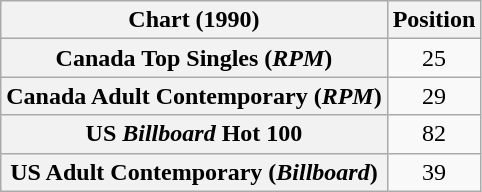<table class="wikitable sortable plainrowheaders" style="text-align:center">
<tr>
<th>Chart (1990)</th>
<th>Position</th>
</tr>
<tr>
<th scope="row">Canada Top Singles (<em>RPM</em>)</th>
<td>25</td>
</tr>
<tr>
<th scope="row">Canada Adult Contemporary (<em>RPM</em>)</th>
<td>29</td>
</tr>
<tr>
<th scope="row">US <em>Billboard</em> Hot 100</th>
<td>82</td>
</tr>
<tr>
<th scope="row">US Adult Contemporary (<em>Billboard</em>)</th>
<td>39</td>
</tr>
</table>
